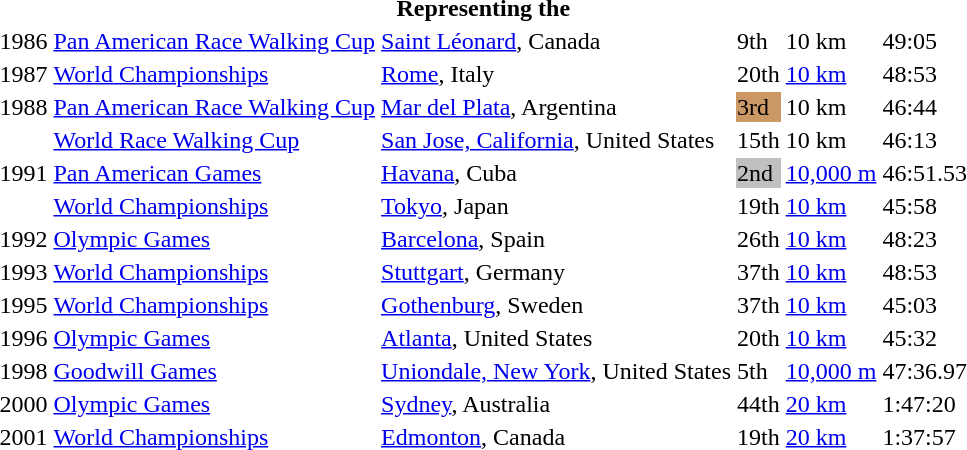<table>
<tr>
<th colspan="6">Representing the </th>
</tr>
<tr>
<td>1986</td>
<td><a href='#'>Pan American Race Walking Cup</a></td>
<td><a href='#'>Saint Léonard</a>, Canada</td>
<td>9th</td>
<td>10 km</td>
<td>49:05</td>
</tr>
<tr>
<td>1987</td>
<td><a href='#'>World Championships</a></td>
<td><a href='#'>Rome</a>, Italy</td>
<td>20th</td>
<td><a href='#'>10 km</a></td>
<td>48:53</td>
</tr>
<tr>
<td>1988</td>
<td><a href='#'>Pan American Race Walking Cup</a></td>
<td><a href='#'>Mar del Plata</a>, Argentina</td>
<td bgcolor=cc9966>3rd</td>
<td>10 km</td>
<td>46:44</td>
</tr>
<tr>
<td rowspan=3>1991</td>
<td><a href='#'>World Race Walking Cup</a></td>
<td><a href='#'>San Jose, California</a>, United States</td>
<td>15th</td>
<td>10 km</td>
<td>46:13</td>
</tr>
<tr>
<td><a href='#'>Pan American Games</a></td>
<td><a href='#'>Havana</a>, Cuba</td>
<td bgcolor="silver">2nd</td>
<td><a href='#'>10,000 m</a></td>
<td>46:51.53</td>
</tr>
<tr>
<td><a href='#'>World Championships</a></td>
<td><a href='#'>Tokyo</a>, Japan</td>
<td>19th</td>
<td><a href='#'>10 km</a></td>
<td>45:58</td>
</tr>
<tr>
<td>1992</td>
<td><a href='#'>Olympic Games</a></td>
<td><a href='#'>Barcelona</a>, Spain</td>
<td>26th</td>
<td><a href='#'>10 km</a></td>
<td>48:23</td>
</tr>
<tr>
<td>1993</td>
<td><a href='#'>World Championships</a></td>
<td><a href='#'>Stuttgart</a>, Germany</td>
<td>37th</td>
<td><a href='#'>10 km</a></td>
<td>48:53</td>
</tr>
<tr>
<td>1995</td>
<td><a href='#'>World Championships</a></td>
<td><a href='#'>Gothenburg</a>, Sweden</td>
<td>37th</td>
<td><a href='#'>10 km</a></td>
<td>45:03</td>
</tr>
<tr>
<td>1996</td>
<td><a href='#'>Olympic Games</a></td>
<td><a href='#'>Atlanta</a>, United States</td>
<td>20th</td>
<td><a href='#'>10 km</a></td>
<td>45:32</td>
</tr>
<tr>
<td>1998</td>
<td><a href='#'>Goodwill Games</a></td>
<td><a href='#'>Uniondale, New York</a>, United States</td>
<td>5th</td>
<td><a href='#'>10,000 m</a></td>
<td>47:36.97</td>
</tr>
<tr>
<td>2000</td>
<td><a href='#'>Olympic Games</a></td>
<td><a href='#'>Sydney</a>, Australia</td>
<td>44th</td>
<td><a href='#'>20 km</a></td>
<td>1:47:20</td>
</tr>
<tr>
<td>2001</td>
<td><a href='#'>World Championships</a></td>
<td><a href='#'>Edmonton</a>, Canada</td>
<td>19th</td>
<td><a href='#'>20 km</a></td>
<td>1:37:57</td>
</tr>
</table>
